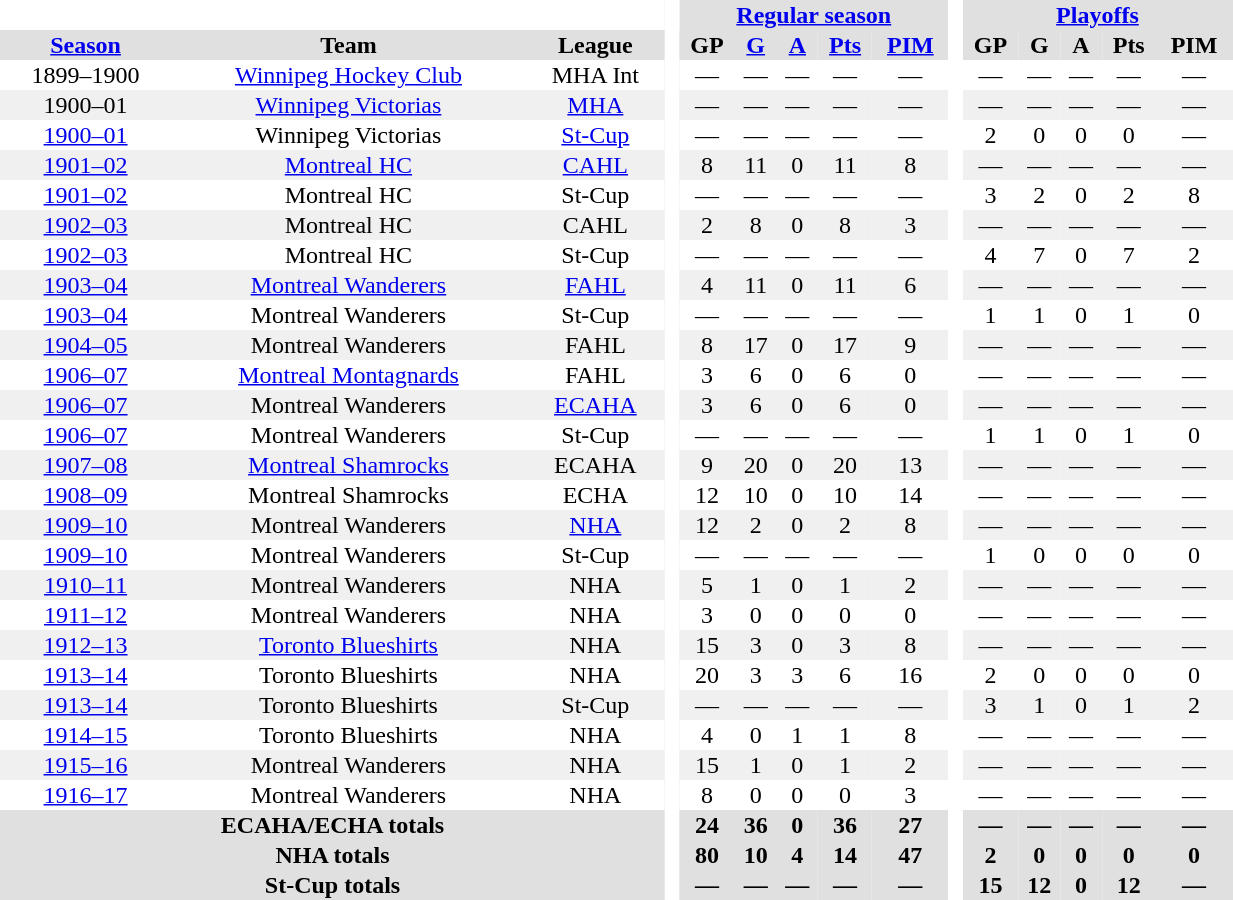<table BORDER="0" CELLPADDING="1" CELLSPACING="0" width="65%" style="text-align:center">
<tr bgcolor="#e0e0e0">
<th colspan="3" bgcolor="#ffffff"> </th>
<th rowspan="99" bgcolor="#ffffff"> </th>
<th colspan="5"><a href='#'>Regular season</a></th>
<th rowspan="99" bgcolor="#ffffff"> </th>
<th colspan="5"><a href='#'>Playoffs</a></th>
</tr>
<tr bgcolor="#e0e0e0">
<th><a href='#'>Season</a></th>
<th>Team</th>
<th>League</th>
<th>GP</th>
<th><a href='#'>G</a></th>
<th><a href='#'>A</a></th>
<th><a href='#'>Pts</a></th>
<th><a href='#'>PIM</a></th>
<th>GP</th>
<th>G</th>
<th>A</th>
<th>Pts</th>
<th>PIM</th>
</tr>
<tr>
<td>1899–1900</td>
<td><a href='#'>Winnipeg Hockey Club</a></td>
<td>MHA Int</td>
<td>—</td>
<td>—</td>
<td>—</td>
<td>—</td>
<td>—</td>
<td>—</td>
<td>—</td>
<td>—</td>
<td>—</td>
<td>—</td>
</tr>
<tr bgcolor="#f0f0f0">
<td>1900–01</td>
<td><a href='#'>Winnipeg Victorias</a></td>
<td><a href='#'>MHA</a></td>
<td>—</td>
<td>—</td>
<td>—</td>
<td>—</td>
<td>—</td>
<td>—</td>
<td>—</td>
<td>—</td>
<td>—</td>
<td>—</td>
</tr>
<tr>
<td><a href='#'>1900–01</a></td>
<td>Winnipeg Victorias</td>
<td><a href='#'>St-Cup</a></td>
<td>—</td>
<td>—</td>
<td>—</td>
<td>—</td>
<td>—</td>
<td>2</td>
<td>0</td>
<td>0</td>
<td>0</td>
<td>—</td>
</tr>
<tr bgcolor="#f0f0f0">
<td><a href='#'>1901–02</a></td>
<td><a href='#'>Montreal HC</a></td>
<td><a href='#'>CAHL</a></td>
<td>8</td>
<td>11</td>
<td>0</td>
<td>11</td>
<td>8</td>
<td>—</td>
<td>—</td>
<td>—</td>
<td>—</td>
<td>—</td>
</tr>
<tr>
<td><a href='#'>1901–02</a></td>
<td>Montreal HC</td>
<td>St-Cup</td>
<td>—</td>
<td>—</td>
<td>—</td>
<td>—</td>
<td>—</td>
<td>3</td>
<td>2</td>
<td>0</td>
<td>2</td>
<td>8</td>
</tr>
<tr bgcolor="#f0f0f0">
<td><a href='#'>1902–03</a></td>
<td>Montreal HC</td>
<td>CAHL</td>
<td>2</td>
<td>8</td>
<td>0</td>
<td>8</td>
<td>3</td>
<td>—</td>
<td>—</td>
<td>—</td>
<td>—</td>
<td>—</td>
</tr>
<tr>
<td><a href='#'>1902–03</a></td>
<td>Montreal HC</td>
<td>St-Cup</td>
<td>—</td>
<td>—</td>
<td>—</td>
<td>—</td>
<td>—</td>
<td>4</td>
<td>7</td>
<td>0</td>
<td>7</td>
<td>2</td>
</tr>
<tr bgcolor="#f0f0f0">
<td><a href='#'>1903–04</a></td>
<td><a href='#'>Montreal Wanderers</a></td>
<td><a href='#'>FAHL</a></td>
<td>4</td>
<td>11</td>
<td>0</td>
<td>11</td>
<td>6</td>
<td>—</td>
<td>—</td>
<td>—</td>
<td>—</td>
<td>—</td>
</tr>
<tr>
<td><a href='#'>1903–04</a></td>
<td>Montreal Wanderers</td>
<td>St-Cup</td>
<td>—</td>
<td>—</td>
<td>—</td>
<td>—</td>
<td>—</td>
<td>1</td>
<td>1</td>
<td>0</td>
<td>1</td>
<td>0</td>
</tr>
<tr bgcolor="#f0f0f0">
<td><a href='#'>1904–05</a></td>
<td>Montreal Wanderers</td>
<td>FAHL</td>
<td>8</td>
<td>17</td>
<td>0</td>
<td>17</td>
<td>9</td>
<td>—</td>
<td>—</td>
<td>—</td>
<td>—</td>
<td>—</td>
</tr>
<tr>
<td><a href='#'>1906–07</a></td>
<td><a href='#'>Montreal Montagnards</a></td>
<td>FAHL</td>
<td>3</td>
<td>6</td>
<td>0</td>
<td>6</td>
<td>0</td>
<td>—</td>
<td>—</td>
<td>—</td>
<td>—</td>
<td>—</td>
</tr>
<tr bgcolor="#f0f0f0">
<td><a href='#'>1906–07</a></td>
<td>Montreal Wanderers</td>
<td><a href='#'>ECAHA</a></td>
<td>3</td>
<td>6</td>
<td>0</td>
<td>6</td>
<td>0</td>
<td>—</td>
<td>—</td>
<td>—</td>
<td>—</td>
<td>—</td>
</tr>
<tr>
<td><a href='#'>1906–07</a></td>
<td>Montreal Wanderers</td>
<td>St-Cup</td>
<td>—</td>
<td>—</td>
<td>—</td>
<td>—</td>
<td>—</td>
<td>1</td>
<td>1</td>
<td>0</td>
<td>1</td>
<td>0</td>
</tr>
<tr bgcolor="#f0f0f0">
<td><a href='#'>1907–08</a></td>
<td><a href='#'>Montreal Shamrocks</a></td>
<td>ECAHA</td>
<td>9</td>
<td>20</td>
<td>0</td>
<td>20</td>
<td>13</td>
<td>—</td>
<td>—</td>
<td>—</td>
<td>—</td>
<td>—</td>
</tr>
<tr>
<td><a href='#'>1908–09</a></td>
<td>Montreal Shamrocks</td>
<td>ECHA</td>
<td>12</td>
<td>10</td>
<td>0</td>
<td>10</td>
<td>14</td>
<td>—</td>
<td>—</td>
<td>—</td>
<td>—</td>
<td>—</td>
</tr>
<tr bgcolor="#f0f0f0">
<td><a href='#'>1909–10</a></td>
<td>Montreal Wanderers</td>
<td><a href='#'>NHA</a></td>
<td>12</td>
<td>2</td>
<td>0</td>
<td>2</td>
<td>8</td>
<td>—</td>
<td>—</td>
<td>—</td>
<td>—</td>
<td>—</td>
</tr>
<tr>
<td><a href='#'>1909–10</a></td>
<td>Montreal Wanderers</td>
<td>St-Cup</td>
<td>—</td>
<td>—</td>
<td>—</td>
<td>—</td>
<td>—</td>
<td>1</td>
<td>0</td>
<td>0</td>
<td>0</td>
<td>0</td>
</tr>
<tr bgcolor="#f0f0f0">
<td><a href='#'>1910–11</a></td>
<td>Montreal Wanderers</td>
<td>NHA</td>
<td>5</td>
<td>1</td>
<td>0</td>
<td>1</td>
<td>2</td>
<td>—</td>
<td>—</td>
<td>—</td>
<td>—</td>
<td>—</td>
</tr>
<tr>
<td><a href='#'>1911–12</a></td>
<td>Montreal Wanderers</td>
<td>NHA</td>
<td>3</td>
<td>0</td>
<td>0</td>
<td>0</td>
<td>0</td>
<td>—</td>
<td>—</td>
<td>—</td>
<td>—</td>
<td>—</td>
</tr>
<tr bgcolor="#f0f0f0">
<td><a href='#'>1912–13</a></td>
<td><a href='#'>Toronto Blueshirts</a></td>
<td>NHA</td>
<td>15</td>
<td>3</td>
<td>0</td>
<td>3</td>
<td>8</td>
<td>—</td>
<td>—</td>
<td>—</td>
<td>—</td>
<td>—</td>
</tr>
<tr>
<td><a href='#'>1913–14</a></td>
<td>Toronto Blueshirts</td>
<td>NHA</td>
<td>20</td>
<td>3</td>
<td>3</td>
<td>6</td>
<td>16</td>
<td>2</td>
<td>0</td>
<td>0</td>
<td>0</td>
<td>0</td>
</tr>
<tr bgcolor="#f0f0f0">
<td><a href='#'>1913–14</a></td>
<td>Toronto Blueshirts</td>
<td>St-Cup</td>
<td>—</td>
<td>—</td>
<td>—</td>
<td>—</td>
<td>—</td>
<td>3</td>
<td>1</td>
<td>0</td>
<td>1</td>
<td>2</td>
</tr>
<tr>
<td><a href='#'>1914–15</a></td>
<td>Toronto Blueshirts</td>
<td>NHA</td>
<td>4</td>
<td>0</td>
<td>1</td>
<td>1</td>
<td>8</td>
<td>—</td>
<td>—</td>
<td>—</td>
<td>—</td>
<td>—</td>
</tr>
<tr bgcolor="#f0f0f0">
<td><a href='#'>1915–16</a></td>
<td>Montreal Wanderers</td>
<td>NHA</td>
<td>15</td>
<td>1</td>
<td>0</td>
<td>1</td>
<td>2</td>
<td>—</td>
<td>—</td>
<td>—</td>
<td>—</td>
<td>—</td>
</tr>
<tr>
<td><a href='#'>1916–17</a></td>
<td>Montreal Wanderers</td>
<td>NHA</td>
<td>8</td>
<td>0</td>
<td>0</td>
<td>0</td>
<td>3</td>
<td>—</td>
<td>—</td>
<td>—</td>
<td>—</td>
<td>—</td>
</tr>
<tr bgcolor="#e0e0e0">
<th colspan="3">ECAHA/ECHA totals</th>
<th>24</th>
<th>36</th>
<th>0</th>
<th>36</th>
<th>27</th>
<th>—</th>
<th>—</th>
<th>—</th>
<th>—</th>
<th>—</th>
</tr>
<tr bgcolor="#e0e0e0">
<th colspan="3">NHA totals</th>
<th>80</th>
<th>10</th>
<th>4</th>
<th>14</th>
<th>47</th>
<th>2</th>
<th>0</th>
<th>0</th>
<th>0</th>
<th>0</th>
</tr>
<tr bgcolor="#e0e0e0">
<th colspan="3">St-Cup totals</th>
<th>—</th>
<th>—</th>
<th>—</th>
<th>—</th>
<th>—</th>
<th>15</th>
<th>12</th>
<th>0</th>
<th>12</th>
<th>—</th>
</tr>
</table>
